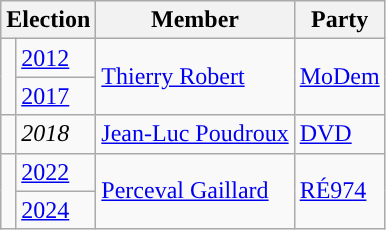<table class="wikitable">
<tr>
<th colspan="2">Election</th>
<th>Member</th>
<th>Party</th>
</tr>
<tr>
<td rowspan="2" style="color:inherit;background-color: "></td>
<td><a href='#'>2012</a></td>
<td rowspan="2"><a href='#'>Thierry Robert</a></td>
<td rowspan="2"><a href='#'>MoDem</a></td>
</tr>
<tr>
<td><a href='#'>2017</a></td>
</tr>
<tr>
<td style="color:inherit;background-color: "></td>
<td><em>2018</em></td>
<td><a href='#'>Jean-Luc Poudroux</a></td>
<td><a href='#'>DVD</a></td>
</tr>
<tr>
<td rowspan="2" style="color:inherit;background-color: "></td>
<td><a href='#'>2022</a></td>
<td rowspan="2"><a href='#'>Perceval Gaillard</a></td>
<td rowspan="2"><a href='#'>RÉ974</a></td>
</tr>
<tr>
<td><a href='#'>2024</a></td>
</tr>
</table>
